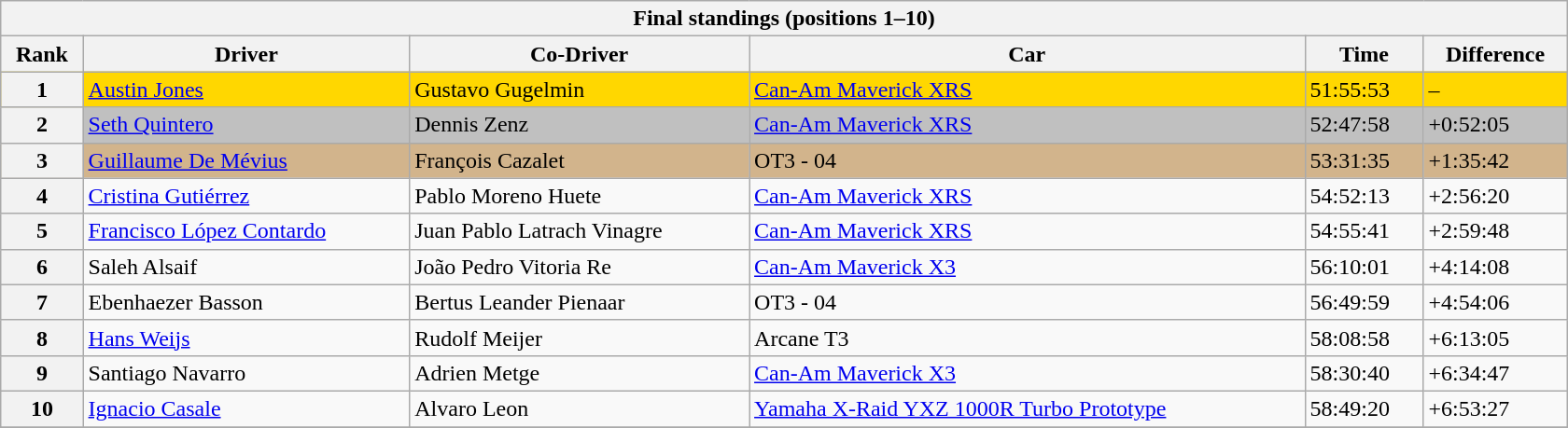<table class="wikitable" style="width:70em;margin-bottom:0;">
<tr>
<th colspan=6>Final standings (positions 1–10)</th>
</tr>
<tr>
<th>Rank</th>
<th>Driver</th>
<th>Co-Driver</th>
<th>Car</th>
<th>Time</th>
<th>Difference</th>
</tr>
<tr style="background:gold;">
<th>1</th>
<td> <a href='#'>Austin Jones</a></td>
<td> Gustavo Gugelmin</td>
<td><a href='#'>Can-Am Maverick XRS</a></td>
<td>51:55:53</td>
<td>–</td>
</tr>
<tr style="background:silver;">
<th>2</th>
<td> <a href='#'>Seth Quintero</a></td>
<td> Dennis Zenz</td>
<td><a href='#'>Can-Am Maverick XRS</a></td>
<td>52:47:58</td>
<td>+0:52:05</td>
</tr>
<tr style="background:tan;">
<th>3</th>
<td> <a href='#'>Guillaume De Mévius</a></td>
<td> François Cazalet</td>
<td>OT3 - 04</td>
<td>53:31:35</td>
<td>+1:35:42</td>
</tr>
<tr>
<th>4</th>
<td> <a href='#'>Cristina Gutiérrez</a></td>
<td> Pablo Moreno Huete</td>
<td><a href='#'>Can-Am Maverick XRS</a></td>
<td>54:52:13</td>
<td>+2:56:20</td>
</tr>
<tr>
<th>5</th>
<td> <a href='#'>Francisco López Contardo</a></td>
<td> Juan Pablo Latrach Vinagre</td>
<td><a href='#'>Can-Am Maverick XRS</a></td>
<td>54:55:41</td>
<td>+2:59:48</td>
</tr>
<tr>
<th>6</th>
<td> Saleh Alsaif </td>
<td> João Pedro Vitoria Re</td>
<td><a href='#'>Can-Am Maverick X3</a></td>
<td>56:10:01</td>
<td>+4:14:08</td>
</tr>
<tr>
<th>7</th>
<td> Ebenhaezer Basson</td>
<td> Bertus Leander Pienaar</td>
<td>OT3 - 04</td>
<td>56:49:59</td>
<td>+4:54:06</td>
</tr>
<tr>
<th>8</th>
<td> <a href='#'>Hans Weijs</a></td>
<td> Rudolf Meijer</td>
<td>Arcane T3</td>
<td>58:08:58</td>
<td>+6:13:05</td>
</tr>
<tr>
<th>9</th>
<td> Santiago Navarro</td>
<td> Adrien Metge</td>
<td><a href='#'>Can-Am Maverick X3</a></td>
<td>58:30:40</td>
<td>+6:34:47</td>
</tr>
<tr>
<th>10</th>
<td> <a href='#'>Ignacio Casale</a></td>
<td> Alvaro Leon</td>
<td><a href='#'>Yamaha X-Raid YXZ 1000R Turbo Prototype</a></td>
<td>58:49:20</td>
<td>+6:53:27</td>
</tr>
<tr>
</tr>
</table>
